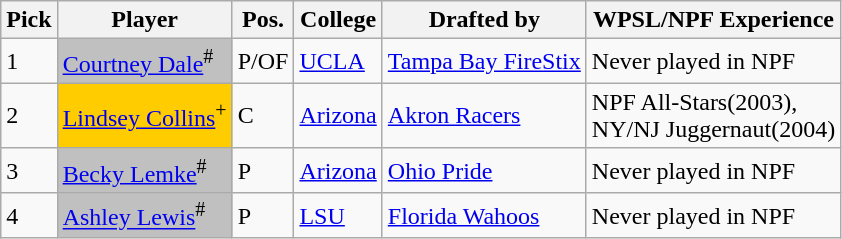<table class="wikitable">
<tr>
<th>Pick</th>
<th>Player</th>
<th>Pos.</th>
<th>College</th>
<th>Drafted by</th>
<th>WPSL/NPF Experience</th>
</tr>
<tr>
<td>1</td>
<td style="background:#C0C0C0;"><a href='#'>Courtney Dale</a><sup>#</sup></td>
<td>P/OF</td>
<td><a href='#'>UCLA</a></td>
<td><a href='#'>Tampa Bay FireStix</a></td>
<td>Never played in NPF</td>
</tr>
<tr>
<td>2</td>
<td style="background:#FFCC00;"><a href='#'>Lindsey Collins</a><sup>+</sup></td>
<td>C</td>
<td><a href='#'>Arizona</a></td>
<td><a href='#'>Akron Racers</a></td>
<td>NPF All-Stars(2003),<br> NY/NJ Juggernaut(2004)</td>
</tr>
<tr>
<td>3</td>
<td style="background:#C0C0C0;"><a href='#'>Becky Lemke</a><sup>#</sup></td>
<td>P</td>
<td><a href='#'>Arizona</a></td>
<td><a href='#'>Ohio Pride</a></td>
<td>Never played in NPF</td>
</tr>
<tr>
<td>4</td>
<td style="background:#C0C0C0;"><a href='#'>Ashley Lewis</a><sup>#</sup></td>
<td>P</td>
<td><a href='#'>LSU</a></td>
<td><a href='#'>Florida Wahoos</a></td>
<td>Never played in NPF</td>
</tr>
</table>
